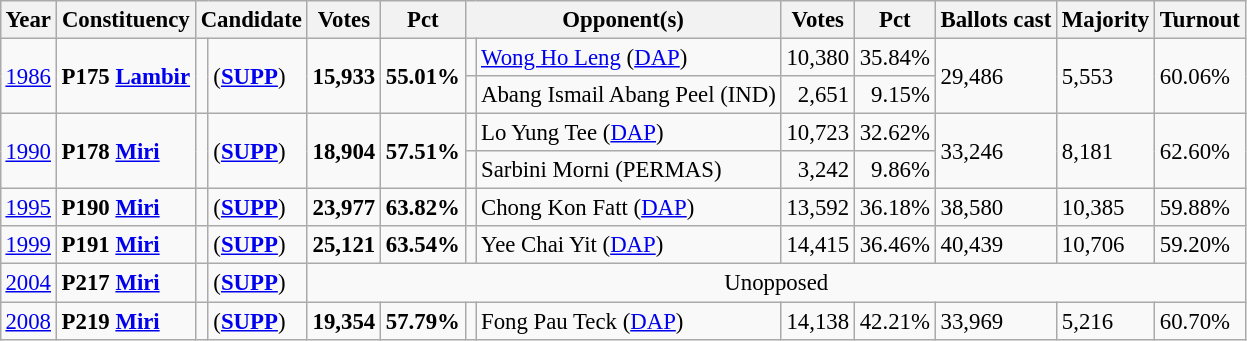<table class="wikitable" style="margin:0.5em ; font-size:95%">
<tr>
<th>Year</th>
<th>Constituency</th>
<th colspan=2>Candidate</th>
<th>Votes</th>
<th>Pct</th>
<th colspan=2>Opponent(s)</th>
<th>Votes</th>
<th>Pct</th>
<th>Ballots cast</th>
<th>Majority</th>
<th>Turnout</th>
</tr>
<tr>
<td rowspan=2><a href='#'>1986</a></td>
<td rowspan=2><strong>P175 <a href='#'>Lambir</a></strong></td>
<td rowspan=2 ></td>
<td rowspan=2> (<a href='#'><strong>SUPP</strong></a>)</td>
<td rowspan=2 align="right"><strong>15,933</strong></td>
<td rowspan=2><strong>55.01%</strong></td>
<td></td>
<td><a href='#'>Wong Ho Leng</a> (<a href='#'>DAP</a>)</td>
<td align="right">10,380</td>
<td>35.84%</td>
<td rowspan=2>29,486</td>
<td rowspan=2>5,553</td>
<td rowspan=2>60.06%</td>
</tr>
<tr>
<td></td>
<td>Abang Ismail Abang Peel (IND)</td>
<td align=right>2,651</td>
<td align=right>9.15%</td>
</tr>
<tr>
<td rowspan=2><a href='#'>1990</a></td>
<td rowspan=2><strong>P178 <a href='#'>Miri</a></strong></td>
<td rowspan=2 ></td>
<td rowspan=2> (<a href='#'><strong>SUPP</strong></a>)</td>
<td rowspan=2 align="right"><strong>18,904</strong></td>
<td rowspan=2><strong>57.51%</strong></td>
<td></td>
<td>Lo Yung Tee (<a href='#'>DAP</a>)</td>
<td align="right">10,723</td>
<td>32.62%</td>
<td rowspan=2>33,246</td>
<td rowspan=2>8,181</td>
<td rowspan=2>62.60%</td>
</tr>
<tr>
<td bgcolor=></td>
<td>Sarbini Morni (PERMAS)</td>
<td align=right>3,242</td>
<td align=right>9.86%</td>
</tr>
<tr>
<td><a href='#'>1995</a></td>
<td><strong>P190 <a href='#'>Miri</a></strong></td>
<td></td>
<td> (<a href='#'><strong>SUPP</strong></a>)</td>
<td align="right"><strong>23,977</strong></td>
<td><strong>63.82%</strong></td>
<td></td>
<td>Chong Kon Fatt (<a href='#'>DAP</a>)</td>
<td align="right">13,592</td>
<td>36.18%</td>
<td>38,580</td>
<td>10,385</td>
<td>59.88%</td>
</tr>
<tr>
<td><a href='#'>1999</a></td>
<td><strong>P191 <a href='#'>Miri</a></strong></td>
<td></td>
<td> (<a href='#'><strong>SUPP</strong></a>)</td>
<td align="right"><strong>25,121</strong></td>
<td><strong>63.54%</strong></td>
<td></td>
<td>Yee Chai Yit (<a href='#'>DAP</a>)</td>
<td align="right">14,415</td>
<td>36.46%</td>
<td>40,439</td>
<td>10,706</td>
<td>59.20%</td>
</tr>
<tr>
<td><a href='#'>2004</a></td>
<td><strong>P217 <a href='#'>Miri</a></strong></td>
<td></td>
<td> (<a href='#'><strong>SUPP</strong></a>)</td>
<td colspan=9 align=center>Unopposed</td>
</tr>
<tr>
<td><a href='#'>2008</a></td>
<td><strong>P219 <a href='#'>Miri</a></strong></td>
<td></td>
<td> (<a href='#'><strong>SUPP</strong></a>)</td>
<td align="right"><strong>19,354</strong></td>
<td><strong>57.79%</strong></td>
<td></td>
<td>Fong Pau Teck (<a href='#'>DAP</a>)</td>
<td align="right">14,138</td>
<td>42.21%</td>
<td>33,969</td>
<td>5,216</td>
<td>60.70%</td>
</tr>
</table>
